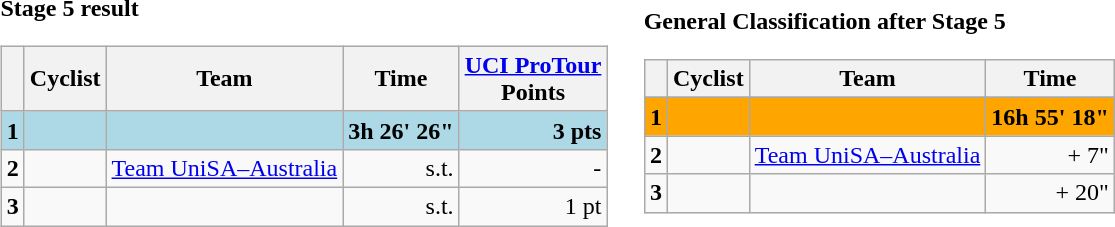<table>
<tr>
<td><strong>Stage 5 result</strong><br><table class="wikitable">
<tr>
<th></th>
<th>Cyclist</th>
<th>Team</th>
<th>Time</th>
<th><a href='#'>UCI ProTour</a><br>Points</th>
</tr>
<tr style="background:lightblue">
<td><strong>1</strong></td>
<td><strong></strong></td>
<td><strong></strong></td>
<td align=right><strong>3h 26' 26"</strong></td>
<td align=right><strong>3 pts</strong></td>
</tr>
<tr>
<td><strong>2</strong></td>
<td></td>
<td><a href='#'>Team UniSA–Australia</a></td>
<td align=right>s.t.</td>
<td align=right>-</td>
</tr>
<tr>
<td><strong>3</strong></td>
<td></td>
<td></td>
<td align=right>s.t.</td>
<td align=right>1 pt</td>
</tr>
</table>
</td>
<td></td>
<td><strong>General Classification after Stage 5</strong><br><table class="wikitable">
<tr>
<th></th>
<th>Cyclist</th>
<th>Team</th>
<th>Time</th>
</tr>
<tr>
</tr>
<tr style="background:orange">
<td><strong>1</strong></td>
<td><strong></strong></td>
<td><strong></strong></td>
<td align=right><strong>16h 55' 18"</strong></td>
</tr>
<tr>
<td><strong>2</strong></td>
<td></td>
<td><a href='#'>Team UniSA–Australia</a></td>
<td align=right>+ 7"</td>
</tr>
<tr>
<td><strong>3</strong></td>
<td></td>
<td></td>
<td align=right>+ 20"</td>
</tr>
</table>
</td>
</tr>
</table>
